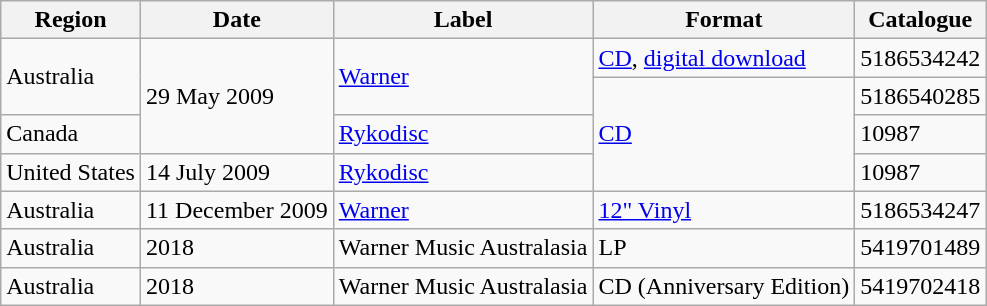<table class="wikitable">
<tr>
<th>Region</th>
<th>Date</th>
<th>Label</th>
<th>Format</th>
<th>Catalogue</th>
</tr>
<tr>
<td rowspan="2">Australia</td>
<td rowspan="3">29 May 2009</td>
<td rowspan="2"><a href='#'>Warner</a></td>
<td><a href='#'>CD</a>, <a href='#'>digital download</a></td>
<td>5186534242</td>
</tr>
<tr>
<td rowspan="3"><a href='#'>CD</a></td>
<td>5186540285</td>
</tr>
<tr>
<td>Canada</td>
<td><a href='#'>Rykodisc</a></td>
<td>10987</td>
</tr>
<tr>
<td>United States</td>
<td>14 July 2009</td>
<td><a href='#'>Rykodisc</a></td>
<td>10987</td>
</tr>
<tr>
<td>Australia</td>
<td>11 December 2009</td>
<td><a href='#'>Warner</a></td>
<td><a href='#'>12" Vinyl</a></td>
<td>5186534247</td>
</tr>
<tr>
<td>Australia</td>
<td>2018</td>
<td>Warner Music Australasia</td>
<td>LP</td>
<td>5419701489</td>
</tr>
<tr>
<td>Australia</td>
<td>2018</td>
<td>Warner Music Australasia</td>
<td>CD (Anniversary Edition)</td>
<td>5419702418</td>
</tr>
</table>
